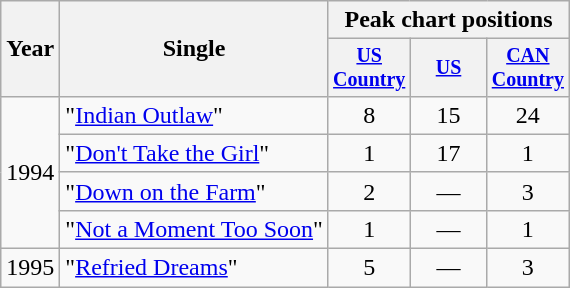<table class="wikitable" style="text-align:center;">
<tr>
<th rowspan="2">Year</th>
<th rowspan="2">Single</th>
<th colspan="3">Peak chart positions</th>
</tr>
<tr style="font-size:smaller;">
<th width="45"><a href='#'>US Country</a><br></th>
<th width="45"><a href='#'>US</a></th>
<th width="45"><a href='#'>CAN Country</a></th>
</tr>
<tr>
<td rowspan="4">1994</td>
<td align="left">"<a href='#'>Indian Outlaw</a>"</td>
<td>8</td>
<td>15</td>
<td>24</td>
</tr>
<tr>
<td align="left">"<a href='#'>Don't Take the Girl</a>"</td>
<td>1</td>
<td>17</td>
<td>1</td>
</tr>
<tr>
<td align="left">"<a href='#'>Down on the Farm</a>"</td>
<td>2</td>
<td>—</td>
<td>3</td>
</tr>
<tr>
<td align="left">"<a href='#'>Not a Moment Too Soon</a>"</td>
<td>1</td>
<td>—</td>
<td>1</td>
</tr>
<tr>
<td rowspan="1">1995</td>
<td align="left">"<a href='#'>Refried Dreams</a>"</td>
<td>5</td>
<td>—</td>
<td>3</td>
</tr>
</table>
